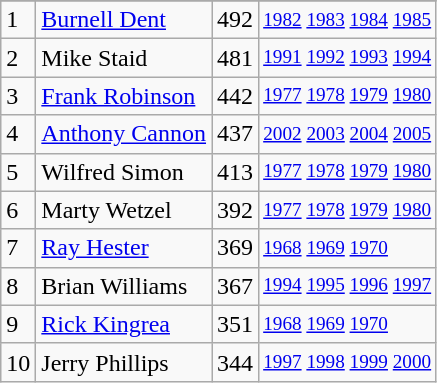<table class="wikitable">
<tr>
</tr>
<tr>
<td>1</td>
<td><a href='#'>Burnell Dent</a></td>
<td>492</td>
<td style="font-size:80%;"><a href='#'>1982</a> <a href='#'>1983</a> <a href='#'>1984</a> <a href='#'>1985</a></td>
</tr>
<tr>
<td>2</td>
<td>Mike Staid</td>
<td>481</td>
<td style="font-size:80%;"><a href='#'>1991</a> <a href='#'>1992</a> <a href='#'>1993</a> <a href='#'>1994</a></td>
</tr>
<tr>
<td>3</td>
<td><a href='#'>Frank Robinson</a></td>
<td>442</td>
<td style="font-size:80%;"><a href='#'>1977</a> <a href='#'>1978</a> <a href='#'>1979</a> <a href='#'>1980</a></td>
</tr>
<tr>
<td>4</td>
<td><a href='#'>Anthony Cannon</a></td>
<td>437</td>
<td style="font-size:80%;"><a href='#'>2002</a> <a href='#'>2003</a> <a href='#'>2004</a> <a href='#'>2005</a></td>
</tr>
<tr>
<td>5</td>
<td>Wilfred Simon</td>
<td>413</td>
<td style="font-size:80%;"><a href='#'>1977</a> <a href='#'>1978</a> <a href='#'>1979</a> <a href='#'>1980</a></td>
</tr>
<tr>
<td>6</td>
<td>Marty Wetzel</td>
<td>392</td>
<td style="font-size:80%;"><a href='#'>1977</a> <a href='#'>1978</a> <a href='#'>1979</a> <a href='#'>1980</a></td>
</tr>
<tr>
<td>7</td>
<td><a href='#'>Ray Hester</a></td>
<td>369</td>
<td style="font-size:80%;"><a href='#'>1968</a> <a href='#'>1969</a> <a href='#'>1970</a></td>
</tr>
<tr>
<td>8</td>
<td>Brian Williams</td>
<td>367</td>
<td style="font-size:80%;"><a href='#'>1994</a> <a href='#'>1995</a> <a href='#'>1996</a> <a href='#'>1997</a></td>
</tr>
<tr>
<td>9</td>
<td><a href='#'>Rick Kingrea</a></td>
<td>351</td>
<td style="font-size:80%;"><a href='#'>1968</a> <a href='#'>1969</a> <a href='#'>1970</a></td>
</tr>
<tr>
<td>10</td>
<td>Jerry Phillips</td>
<td>344</td>
<td style="font-size:80%;"><a href='#'>1997</a> <a href='#'>1998</a> <a href='#'>1999</a> <a href='#'>2000</a></td>
</tr>
</table>
